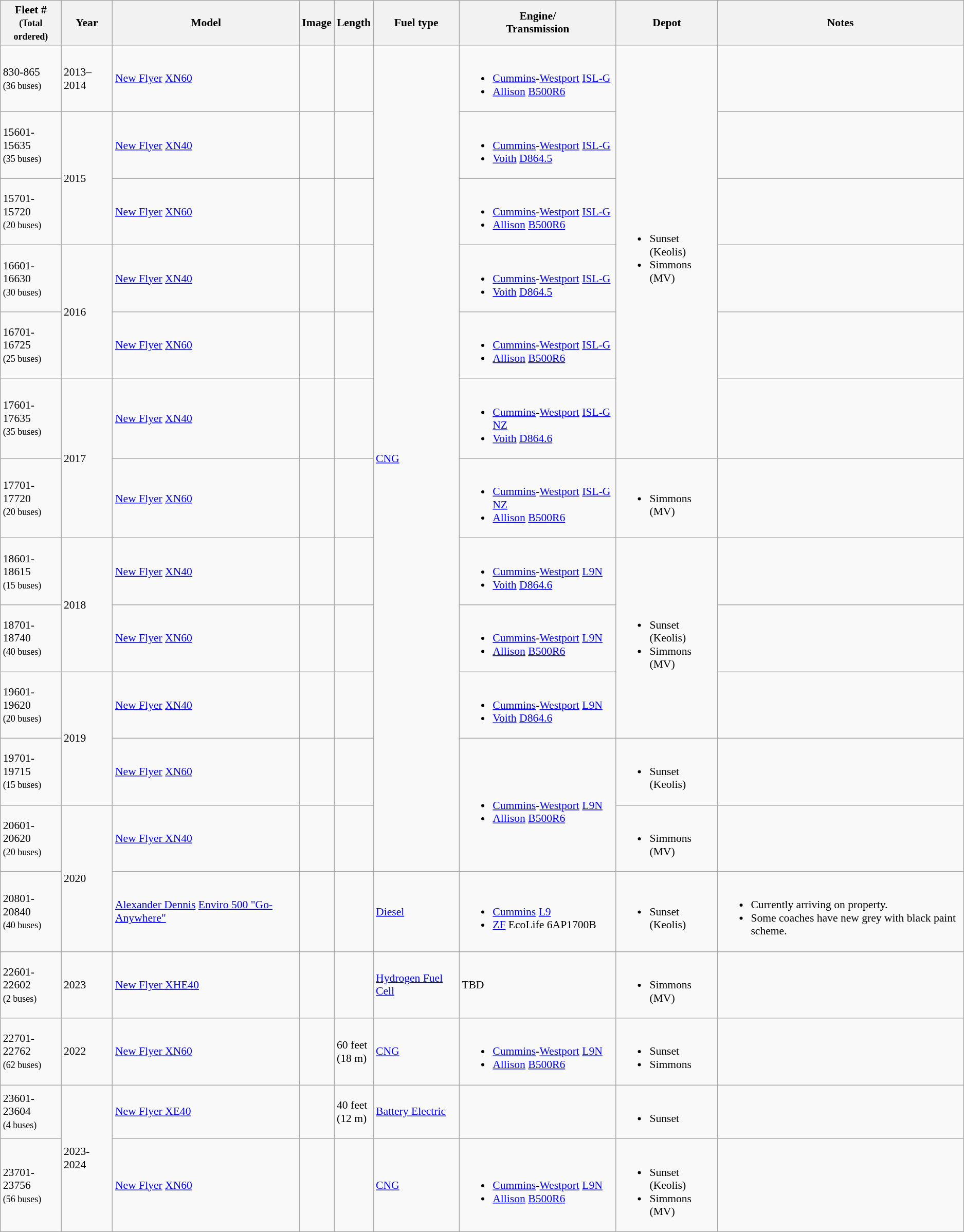<table class="wikitable sortable" style="font-size: 90%;" |>
<tr>
<th>Fleet #<br><small>(Total ordered)</small></th>
<th>Year</th>
<th>Model</th>
<th>Image</th>
<th>Length</th>
<th>Fuel type</th>
<th>Engine/<br>Transmission</th>
<th>Depot</th>
<th>Notes</th>
</tr>
<tr>
<td>830-865<br><small>(36 buses)</small></td>
<td>2013–2014</td>
<td><a href='#'>New Flyer</a> <a href='#'>XN60</a></td>
<td></td>
<td></td>
<td rowspan="12"><a href='#'>CNG</a></td>
<td><br><ul><li><a href='#'>Cummins</a>-<a href='#'>Westport</a> <a href='#'>ISL-G</a></li><li><a href='#'>Allison</a> <a href='#'>B500R6</a></li></ul></td>
<td rowspan="6"><br><ul><li>Sunset (Keolis)</li><li>Simmons (MV)</li></ul></td>
<td></td>
</tr>
<tr>
<td>15601-15635<br><small>(35 buses)</small></td>
<td rowspan="2">2015</td>
<td><a href='#'>New Flyer</a> <a href='#'>XN40</a></td>
<td></td>
<td></td>
<td><br><ul><li><a href='#'>Cummins</a>-<a href='#'>Westport</a> <a href='#'>ISL-G</a></li><li><a href='#'>Voith</a> <a href='#'>D864.5</a></li></ul></td>
<td></td>
</tr>
<tr>
<td>15701-15720<br><small>(20 buses)</small></td>
<td><a href='#'>New Flyer</a> <a href='#'>XN60</a></td>
<td></td>
<td></td>
<td><br><ul><li><a href='#'>Cummins</a>-<a href='#'>Westport</a> <a href='#'>ISL-G</a></li><li><a href='#'>Allison</a> <a href='#'>B500R6</a></li></ul></td>
<td></td>
</tr>
<tr>
<td>16601-16630<br><small>(30 buses)</small></td>
<td rowspan="2">2016</td>
<td><a href='#'>New Flyer</a> <a href='#'>XN40</a></td>
<td></td>
<td></td>
<td><br><ul><li><a href='#'>Cummins</a>-<a href='#'>Westport</a> <a href='#'>ISL-G</a></li><li><a href='#'>Voith</a> <a href='#'>D864.5</a></li></ul></td>
<td></td>
</tr>
<tr>
<td>16701-16725<br><small>(25 buses)</small></td>
<td><a href='#'>New Flyer</a> <a href='#'>XN60</a></td>
<td></td>
<td></td>
<td><br><ul><li><a href='#'>Cummins</a>-<a href='#'>Westport</a> <a href='#'>ISL-G</a></li><li><a href='#'>Allison</a> <a href='#'>B500R6</a></li></ul></td>
<td></td>
</tr>
<tr>
<td>17601-17635<br><small>(35 buses)</small></td>
<td rowspan="2">2017</td>
<td><a href='#'>New Flyer</a> <a href='#'>XN40</a></td>
<td></td>
<td></td>
<td><br><ul><li><a href='#'>Cummins</a>-<a href='#'>Westport</a> <a href='#'>ISL-G NZ</a></li><li><a href='#'>Voith</a> <a href='#'>D864.6</a></li></ul></td>
<td></td>
</tr>
<tr>
<td>17701-17720<br><small>(20 buses)</small></td>
<td><a href='#'>New Flyer</a> <a href='#'>XN60</a></td>
<td></td>
<td></td>
<td><br><ul><li><a href='#'>Cummins</a>-<a href='#'>Westport</a> <a href='#'>ISL-G NZ</a></li><li><a href='#'>Allison</a> <a href='#'>B500R6</a></li></ul></td>
<td><br><ul><li>Simmons (MV)</li></ul></td>
<td></td>
</tr>
<tr>
<td>18601-18615<br><small>(15 buses)</small></td>
<td rowspan="2">2018</td>
<td><a href='#'>New Flyer</a> <a href='#'>XN40</a></td>
<td></td>
<td></td>
<td><br><ul><li><a href='#'>Cummins</a>-<a href='#'>Westport</a> <a href='#'>L9N</a></li><li><a href='#'>Voith</a> <a href='#'>D864.6</a></li></ul></td>
<td rowspan="3"><br><ul><li>Sunset (Keolis)</li><li>Simmons (MV)</li></ul></td>
<td></td>
</tr>
<tr>
<td>18701-18740<br><small>(40 buses)</small></td>
<td><a href='#'>New Flyer</a> <a href='#'>XN60</a></td>
<td></td>
<td></td>
<td><br><ul><li><a href='#'>Cummins</a>-<a href='#'>Westport</a> <a href='#'>L9N</a></li><li><a href='#'>Allison</a> <a href='#'>B500R6</a></li></ul></td>
<td></td>
</tr>
<tr>
<td>19601-19620<br><small>(20 buses)</small></td>
<td rowspan="2">2019</td>
<td><a href='#'>New Flyer</a> <a href='#'>XN40</a></td>
<td></td>
<td></td>
<td><br><ul><li><a href='#'>Cummins</a>-<a href='#'>Westport</a> <a href='#'>L9N</a></li><li><a href='#'>Voith</a> <a href='#'>D864.6</a></li></ul></td>
<td></td>
</tr>
<tr>
<td>19701-19715<br><small>(15 buses)</small></td>
<td><a href='#'>New Flyer</a> <a href='#'>XN60</a></td>
<td></td>
<td></td>
<td rowspan="2"><br><ul><li><a href='#'>Cummins</a>-<a href='#'>Westport</a> <a href='#'>L9N</a></li><li><a href='#'>Allison</a> <a href='#'>B500R6</a></li></ul></td>
<td><br><ul><li>Sunset (Keolis)</li></ul></td>
<td></td>
</tr>
<tr>
<td>20601-20620<br><small>(20 buses)</small></td>
<td rowspan="2">2020</td>
<td><a href='#'>New Flyer XN40</a></td>
<td></td>
<td></td>
<td><br><ul><li>Simmons (MV)</li></ul></td>
<td></td>
</tr>
<tr>
<td>20801-20840<br><small>(40 buses)</small></td>
<td><a href='#'>Alexander Dennis</a> <a href='#'>Enviro 500 "Go-Anywhere"</a></td>
<td></td>
<td></td>
<td><a href='#'>Diesel</a></td>
<td><br><ul><li><a href='#'>Cummins</a> <a href='#'>L9</a></li><li><a href='#'>ZF</a> EcoLife 6AP1700B</li></ul></td>
<td><br><ul><li>Sunset (Keolis)</li></ul></td>
<td><br><ul><li>Currently arriving on property.</li><li>Some coaches have new grey with black paint scheme.</li></ul></td>
</tr>
<tr>
<td>22601-22602<br><small>(2 buses)</small></td>
<td>2023</td>
<td><a href='#'>New Flyer XHE40</a></td>
<td></td>
<td></td>
<td><a href='#'>Hydrogen Fuel Cell</a></td>
<td>TBD</td>
<td><br><ul><li>Simmons (MV)</li></ul></td>
<td></td>
</tr>
<tr>
<td>22701-22762<br><small>(62 buses)</small></td>
<td>2022</td>
<td><a href='#'>New Flyer XN60</a></td>
<td></td>
<td>60 feet<br>(18 m)</td>
<td><a href='#'>CNG</a></td>
<td><br><ul><li><a href='#'>Cummins</a>-<a href='#'>Westport</a> <a href='#'>L9N</a></li><li><a href='#'>Allison</a> <a href='#'>B500R6</a></li></ul></td>
<td><br><ul><li>Sunset</li><li>Simmons</li></ul></td>
<td></td>
</tr>
<tr>
<td>23601-23604<br><small>(4 buses)</small></td>
<td rowspan="2">2023-2024</td>
<td><a href='#'>New Flyer XE40</a></td>
<td></td>
<td>40 feet<br>(12 m)</td>
<td><a href='#'>Battery Electric</a></td>
<td></td>
<td><br><ul><li>Sunset</li></ul></td>
<td></td>
</tr>
<tr>
<td>23701-23756<br><small>(56 buses)</small></td>
<td><a href='#'>New Flyer</a> <a href='#'>XN60</a></td>
<td></td>
<td></td>
<td><a href='#'>CNG</a></td>
<td><br><ul><li><a href='#'>Cummins</a>-<a href='#'>Westport</a> <a href='#'>L9N</a></li><li><a href='#'>Allison</a> <a href='#'>B500R6</a></li></ul></td>
<td><br><ul><li>Sunset (Keolis)</li><li>Simmons (MV)</li></ul></td>
<td></td>
</tr>
</table>
